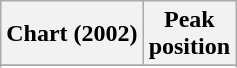<table class="wikitable sortable plainrowheaders" style="text-align:center">
<tr>
<th scope="col">Chart (2002)</th>
<th scope="col">Peak<br>position</th>
</tr>
<tr>
</tr>
<tr>
</tr>
<tr>
</tr>
<tr>
</tr>
<tr>
</tr>
<tr>
</tr>
<tr>
</tr>
<tr>
</tr>
<tr>
</tr>
</table>
